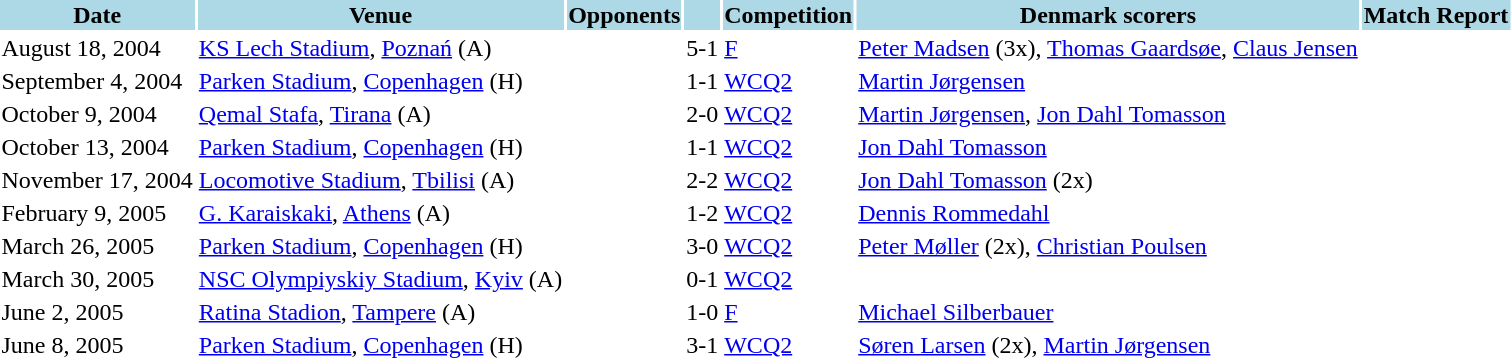<table>
<tr>
<th style="background: lightblue;">Date</th>
<th style="background: lightblue;">Venue</th>
<th style="background: lightblue;">Opponents</th>
<th style="background: lightblue;" align=center></th>
<th style="background: lightblue;" align=center>Competition</th>
<th style="background: lightblue;">Denmark scorers</th>
<th style="background: lightblue;">Match Report</th>
</tr>
<tr>
<td>August 18, 2004</td>
<td><a href='#'>KS Lech Stadium</a>, <a href='#'>Poznań</a> (A)</td>
<td></td>
<td>5-1</td>
<td><a href='#'>F</a></td>
<td><a href='#'>Peter Madsen</a> (3x), <a href='#'>Thomas Gaardsøe</a>, <a href='#'>Claus Jensen</a></td>
<td></td>
</tr>
<tr>
<td>September 4, 2004</td>
<td><a href='#'>Parken Stadium</a>, <a href='#'>Copenhagen</a> (H)</td>
<td></td>
<td>1-1</td>
<td><a href='#'>WCQ2</a></td>
<td><a href='#'>Martin Jørgensen</a></td>
<td></td>
</tr>
<tr>
<td>October 9, 2004</td>
<td><a href='#'>Qemal Stafa</a>, <a href='#'>Tirana</a> (A)</td>
<td></td>
<td>2-0</td>
<td><a href='#'>WCQ2</a></td>
<td><a href='#'>Martin Jørgensen</a>, <a href='#'>Jon Dahl Tomasson</a></td>
<td></td>
</tr>
<tr>
<td>October 13, 2004</td>
<td><a href='#'>Parken Stadium</a>, <a href='#'>Copenhagen</a> (H)</td>
<td></td>
<td>1-1</td>
<td><a href='#'>WCQ2</a></td>
<td><a href='#'>Jon Dahl Tomasson</a></td>
<td></td>
</tr>
<tr>
<td>November 17, 2004</td>
<td><a href='#'>Locomotive Stadium</a>, <a href='#'>Tbilisi</a> (A)</td>
<td></td>
<td>2-2</td>
<td><a href='#'>WCQ2</a></td>
<td><a href='#'>Jon Dahl Tomasson</a> (2x)</td>
<td></td>
</tr>
<tr>
<td>February 9, 2005</td>
<td><a href='#'>G. Karaiskaki</a>, <a href='#'>Athens</a> (A)</td>
<td></td>
<td>1-2</td>
<td><a href='#'>WCQ2</a></td>
<td><a href='#'>Dennis Rommedahl</a></td>
<td></td>
</tr>
<tr>
<td>March 26, 2005</td>
<td><a href='#'>Parken Stadium</a>, <a href='#'>Copenhagen</a> (H)</td>
<td></td>
<td>3-0</td>
<td><a href='#'>WCQ2</a></td>
<td><a href='#'>Peter Møller</a> (2x), <a href='#'>Christian Poulsen</a></td>
<td></td>
</tr>
<tr>
<td>March 30, 2005</td>
<td><a href='#'>NSC Olympiyskiy Stadium</a>, <a href='#'>Kyiv</a> (A)</td>
<td></td>
<td>0-1</td>
<td><a href='#'>WCQ2</a></td>
<td></td>
<td></td>
</tr>
<tr>
<td>June 2, 2005</td>
<td><a href='#'>Ratina Stadion</a>, <a href='#'>Tampere</a> (A)</td>
<td></td>
<td>1-0</td>
<td><a href='#'>F</a></td>
<td><a href='#'>Michael Silberbauer</a></td>
<td></td>
</tr>
<tr>
<td>June 8, 2005</td>
<td><a href='#'>Parken Stadium</a>, <a href='#'>Copenhagen</a> (H)</td>
<td></td>
<td>3-1</td>
<td><a href='#'>WCQ2</a></td>
<td><a href='#'>Søren Larsen</a> (2x), <a href='#'>Martin Jørgensen</a></td>
<td></td>
</tr>
</table>
